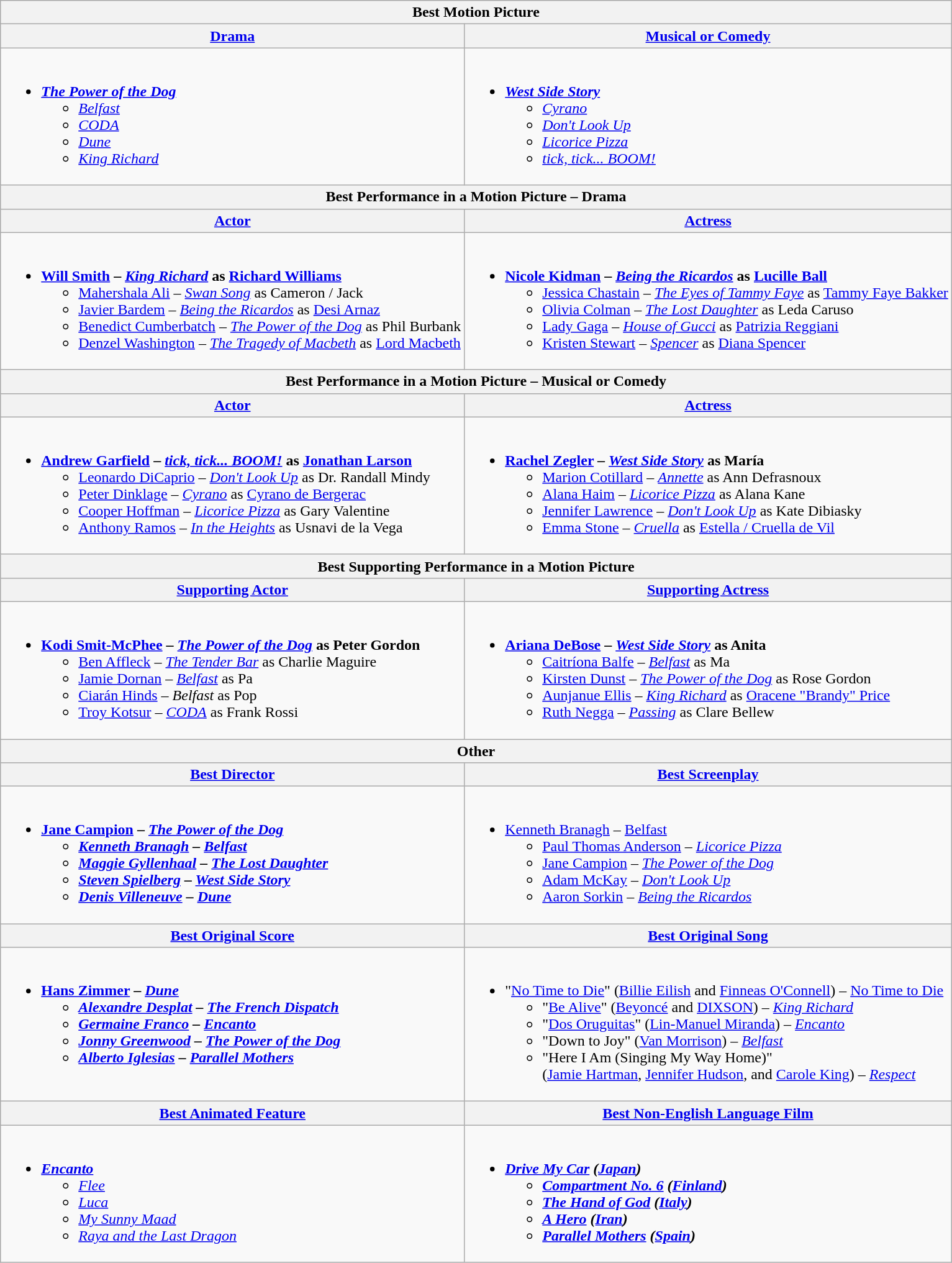<table class=wikitable style="width=100%">
<tr>
<th colspan=2>Best Motion Picture</th>
</tr>
<tr>
<th style="width=50%"><a href='#'>Drama</a></th>
<th style="width=50%"><a href='#'>Musical or Comedy</a></th>
</tr>
<tr>
<td valign="top"><br><ul><li><strong><em><a href='#'>The Power of the Dog</a></em></strong><ul><li><em><a href='#'>Belfast</a></em></li><li><em><a href='#'>CODA</a></em></li><li><em><a href='#'>Dune</a></em></li><li><em><a href='#'>King Richard</a></em></li></ul></li></ul></td>
<td valign="top"><br><ul><li><strong><em><a href='#'>West Side Story</a></em></strong><ul><li><em><a href='#'>Cyrano</a></em></li><li><em><a href='#'>Don't Look Up</a></em></li><li><em><a href='#'>Licorice Pizza</a></em></li><li><em><a href='#'>tick, tick... BOOM!</a></em></li></ul></li></ul></td>
</tr>
<tr>
<th colspan=2>Best Performance in a Motion Picture – Drama</th>
</tr>
<tr>
<th><a href='#'>Actor</a></th>
<th><a href='#'>Actress</a></th>
</tr>
<tr>
<td valign="top"><br><ul><li><strong><a href='#'>Will Smith</a> – <em><a href='#'>King Richard</a></em> as <a href='#'>Richard Williams</a></strong><ul><li><a href='#'>Mahershala Ali</a> – <em><a href='#'>Swan Song</a></em> as Cameron / Jack</li><li><a href='#'>Javier Bardem</a> – <em><a href='#'>Being the Ricardos</a></em> as <a href='#'>Desi Arnaz</a></li><li><a href='#'>Benedict Cumberbatch</a> – <em><a href='#'>The Power of the Dog</a></em> as Phil Burbank</li><li><a href='#'>Denzel Washington</a> – <em><a href='#'>The Tragedy of Macbeth</a></em> as <a href='#'>Lord Macbeth</a></li></ul></li></ul></td>
<td valign="top"><br><ul><li><strong><a href='#'>Nicole Kidman</a> – <em><a href='#'>Being the Ricardos</a></em> as <a href='#'>Lucille Ball</a></strong><ul><li><a href='#'>Jessica Chastain</a> – <em><a href='#'>The Eyes of Tammy Faye</a></em> as <a href='#'>Tammy Faye Bakker</a></li><li><a href='#'>Olivia Colman</a> – <em><a href='#'>The Lost Daughter</a></em> as Leda Caruso</li><li><a href='#'>Lady Gaga</a> – <em><a href='#'>House of Gucci</a></em> as <a href='#'>Patrizia Reggiani</a></li><li><a href='#'>Kristen Stewart</a> – <em><a href='#'>Spencer</a></em> as <a href='#'>Diana Spencer</a></li></ul></li></ul></td>
</tr>
<tr>
<th colspan=2>Best Performance in a Motion Picture – Musical or Comedy</th>
</tr>
<tr>
<th><a href='#'>Actor</a></th>
<th><a href='#'>Actress</a></th>
</tr>
<tr>
<td valign="top"><br><ul><li><strong><a href='#'>Andrew Garfield</a> – <em><a href='#'>tick, tick... BOOM!</a></em> as <a href='#'>Jonathan Larson</a></strong><ul><li><a href='#'>Leonardo DiCaprio</a> – <em><a href='#'>Don't Look Up</a></em> as Dr. Randall Mindy</li><li><a href='#'>Peter Dinklage</a> – <em><a href='#'>Cyrano</a></em> as <a href='#'>Cyrano de Bergerac</a></li><li><a href='#'>Cooper Hoffman</a> – <em><a href='#'>Licorice Pizza</a></em> as Gary Valentine</li><li><a href='#'>Anthony Ramos</a> – <em><a href='#'>In the Heights</a></em> as Usnavi de la Vega</li></ul></li></ul></td>
<td valign="top"><br><ul><li><strong><a href='#'>Rachel Zegler</a> – <em><a href='#'>West Side Story</a></em> as María</strong><ul><li><a href='#'>Marion Cotillard</a> – <em><a href='#'>Annette</a></em> as Ann Defrasnoux</li><li><a href='#'>Alana Haim</a> – <em><a href='#'>Licorice Pizza</a></em> as Alana Kane</li><li><a href='#'>Jennifer Lawrence</a> – <em><a href='#'>Don't Look Up</a></em> as Kate Dibiasky</li><li><a href='#'>Emma Stone</a> – <em><a href='#'>Cruella</a></em> as <a href='#'>Estella / Cruella de Vil</a></li></ul></li></ul></td>
</tr>
<tr>
<th colspan=2>Best Supporting Performance in a Motion Picture</th>
</tr>
<tr>
<th><a href='#'>Supporting Actor</a></th>
<th><a href='#'>Supporting Actress</a></th>
</tr>
<tr>
<td valign="top"><br><ul><li><strong><a href='#'>Kodi Smit-McPhee</a> – <em><a href='#'>The Power of the Dog</a></em> as Peter Gordon</strong><ul><li><a href='#'>Ben Affleck</a> – <em><a href='#'>The Tender Bar</a></em> as Charlie Maguire</li><li><a href='#'>Jamie Dornan</a> – <em><a href='#'>Belfast</a></em> as Pa</li><li><a href='#'>Ciarán Hinds</a> – <em>Belfast</em> as Pop</li><li><a href='#'>Troy Kotsur</a> – <em><a href='#'>CODA</a></em> as Frank Rossi</li></ul></li></ul></td>
<td valign="top"><br><ul><li><strong><a href='#'>Ariana DeBose</a> – <em><a href='#'>West Side Story</a></em> as Anita</strong><ul><li><a href='#'>Caitríona Balfe</a> – <em><a href='#'>Belfast</a></em> as Ma</li><li><a href='#'>Kirsten Dunst</a> – <em><a href='#'>The Power of the Dog</a></em> as Rose Gordon</li><li><a href='#'>Aunjanue Ellis</a> – <em><a href='#'>King Richard</a></em> as <a href='#'>Oracene "Brandy" Price</a></li><li><a href='#'>Ruth Negga</a> – <em><a href='#'>Passing</a></em> as Clare Bellew</li></ul></li></ul></td>
</tr>
<tr>
<th colspan=2>Other</th>
</tr>
<tr>
<th><a href='#'>Best Director</a></th>
<th><a href='#'>Best Screenplay</a></th>
</tr>
<tr>
<td valign="top"><br><ul><li><strong><a href='#'>Jane Campion</a> – <em><a href='#'>The Power of the Dog</a><strong><em><ul><li><a href='#'>Kenneth Branagh</a> – </em><a href='#'>Belfast</a><em></li><li><a href='#'>Maggie Gyllenhaal</a> – </em><a href='#'>The Lost Daughter</a><em></li><li><a href='#'>Steven Spielberg</a> – </em><a href='#'>West Side Story</a><em></li><li><a href='#'>Denis Villeneuve</a> – </em><a href='#'>Dune</a><em></li></ul></li></ul></td>
<td valign="top"><br><ul><li></strong><a href='#'>Kenneth Branagh</a> – </em><a href='#'>Belfast</a></em></strong><ul><li><a href='#'>Paul Thomas Anderson</a> – <em><a href='#'>Licorice Pizza</a></em></li><li><a href='#'>Jane Campion</a> – <em><a href='#'>The Power of the Dog</a></em></li><li><a href='#'>Adam McKay</a> – <em><a href='#'>Don't Look Up</a></em></li><li><a href='#'>Aaron Sorkin</a> – <em><a href='#'>Being the Ricardos</a></em></li></ul></li></ul></td>
</tr>
<tr>
<th><a href='#'>Best Original Score</a></th>
<th><a href='#'>Best Original Song</a></th>
</tr>
<tr>
<td valign="top"><br><ul><li><strong><a href='#'>Hans Zimmer</a> – <em><a href='#'>Dune</a><strong><em><ul><li><a href='#'>Alexandre Desplat</a> – </em><a href='#'>The French Dispatch</a><em></li><li><a href='#'>Germaine Franco</a> – </em><a href='#'>Encanto</a><em></li><li><a href='#'>Jonny Greenwood</a> – </em><a href='#'>The Power of the Dog</a><em></li><li><a href='#'>Alberto Iglesias</a> – </em><a href='#'>Parallel Mothers</a><em></li></ul></li></ul></td>
<td valign="top"><br><ul><li></strong>"<a href='#'>No Time to Die</a>" (<a href='#'>Billie Eilish</a> and <a href='#'>Finneas O'Connell</a>) – </em><a href='#'>No Time to Die</a></em></strong><ul><li>"<a href='#'>Be Alive</a>" (<a href='#'>Beyoncé</a> and <a href='#'>DIXSON</a>) – <em><a href='#'>King Richard</a></em></li><li>"<a href='#'>Dos Oruguitas</a>" (<a href='#'>Lin-Manuel Miranda</a>) – <em><a href='#'>Encanto</a></em></li><li>"Down to Joy" (<a href='#'>Van Morrison</a>) – <em><a href='#'>Belfast</a></em></li><li>"Here I Am (Singing My Way Home)" <br> (<a href='#'>Jamie Hartman</a>, <a href='#'>Jennifer Hudson</a>, and <a href='#'>Carole King</a>) – <em><a href='#'>Respect</a></em></li></ul></li></ul></td>
</tr>
<tr>
<th><a href='#'>Best Animated Feature</a></th>
<th><a href='#'>Best Non-English Language Film</a></th>
</tr>
<tr>
<td valign="top"><br><ul><li><strong><em><a href='#'>Encanto</a></em></strong><ul><li><em><a href='#'>Flee</a></em></li><li><em><a href='#'>Luca</a></em></li><li><em><a href='#'>My Sunny Maad</a></em></li><li><em><a href='#'>Raya and the Last Dragon</a></em></li></ul></li></ul></td>
<td valign="top"><br><ul><li><strong><em><a href='#'>Drive My Car</a><em> (<a href='#'>Japan</a>)<strong><ul><li></em><a href='#'>Compartment No. 6</a><em> (<a href='#'>Finland</a>)</li><li></em><a href='#'>The Hand of God</a><em> (<a href='#'>Italy</a>)</li><li></em><a href='#'>A Hero</a><em> (<a href='#'>Iran</a>)</li><li></em><a href='#'>Parallel Mothers</a><em> (<a href='#'>Spain</a>)</li></ul></li></ul></td>
</tr>
</table>
